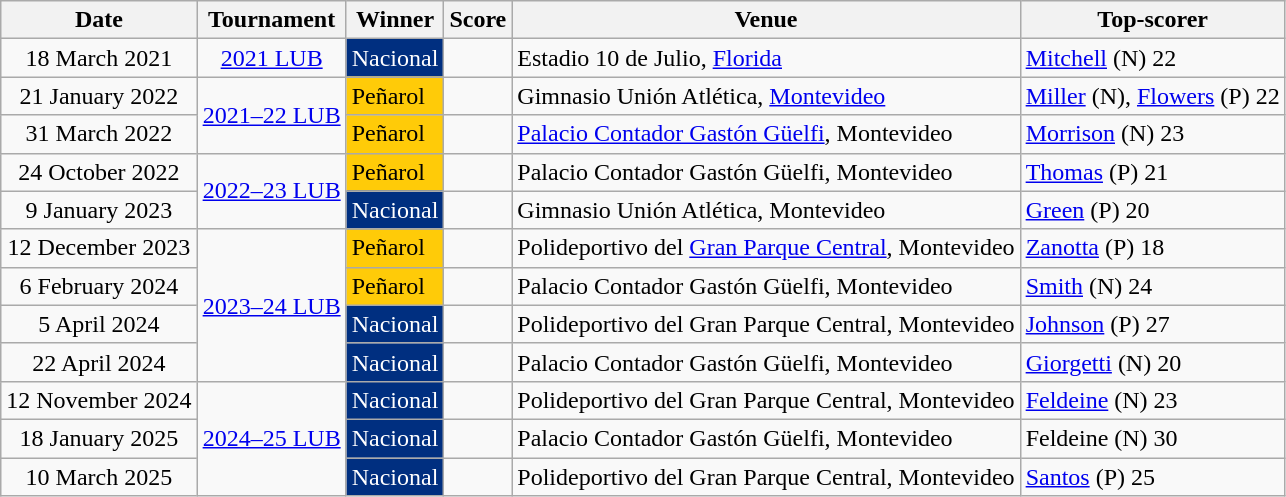<table class="wikitable collapsible collapsed sortable" style="text-align: center;">
<tr>
<th>Date</th>
<th>Tournament</th>
<th>Winner</th>
<th>Score</th>
<th>Venue</th>
<th>Top-scorer</th>
</tr>
<tr>
<td>18 March 2021</td>
<td><a href='#'>2021 LUB</a></td>
<td align=left style="background:#002f80; color:#ffffff">Nacional</td>
<td></td>
<td align=left>Estadio 10 de Julio, <a href='#'>Florida</a></td>
<td align=left><a href='#'>Mitchell</a> (N) 22</td>
</tr>
<tr>
<td>21 January 2022</td>
<td rowspan="2"><a href='#'>2021–22 LUB</a></td>
<td align=left style="background:#FFCB08; color:black">Peñarol</td>
<td></td>
<td align=left>Gimnasio Unión Atlética, <a href='#'>Montevideo</a></td>
<td align=left><a href='#'>Miller</a> (N), <a href='#'>Flowers</a> (P) 22</td>
</tr>
<tr>
<td>31 March 2022</td>
<td align=left style="background:#FFCB08; color:black">Peñarol</td>
<td></td>
<td align=left><a href='#'>Palacio Contador Gastón Güelfi</a>, Montevideo</td>
<td align=left><a href='#'>Morrison</a> (N) 23</td>
</tr>
<tr>
<td>24 October 2022</td>
<td rowspan="2"><a href='#'>2022–23 LUB</a></td>
<td align=left style="background:#FFCB08; color:black">Peñarol</td>
<td></td>
<td align=left>Palacio Contador Gastón Güelfi, Montevideo</td>
<td align=left><a href='#'>Thomas</a> (P) 21</td>
</tr>
<tr>
<td>9 January 2023</td>
<td align=left style="background:#002f80; color:#ffffff">Nacional</td>
<td></td>
<td align=left>Gimnasio Unión Atlética, Montevideo</td>
<td align=left><a href='#'>Green</a> (P) 20</td>
</tr>
<tr>
<td>12 December 2023</td>
<td rowspan="4"><a href='#'>2023–24 LUB</a></td>
<td align=left style="background:#FFCB08; color:black">Peñarol</td>
<td></td>
<td align=left>Polideportivo del <a href='#'>Gran Parque Central</a>, Montevideo</td>
<td align=left><a href='#'>Zanotta</a> (P) 18</td>
</tr>
<tr>
<td>6 February 2024</td>
<td align=left style="background:#FFCB08; color:black">Peñarol</td>
<td></td>
<td align=left>Palacio Contador Gastón Güelfi, Montevideo</td>
<td align=left><a href='#'>Smith</a> (N) 24</td>
</tr>
<tr>
<td>5 April 2024</td>
<td align=left style="background:#002f80; color:#ffffff">Nacional</td>
<td></td>
<td align=left>Polideportivo del Gran Parque Central, Montevideo</td>
<td align=left><a href='#'>Johnson</a> (P) 27</td>
</tr>
<tr>
<td>22 April 2024</td>
<td align=left style="background:#002f80; color:#ffffff">Nacional</td>
<td></td>
<td align=left>Palacio Contador Gastón Güelfi, Montevideo</td>
<td align=left><a href='#'>Giorgetti</a> (N) 20</td>
</tr>
<tr>
<td>12 November 2024</td>
<td rowspan="3"><a href='#'>2024–25 LUB</a></td>
<td align=left style="background:#002f80; color:#ffffff">Nacional</td>
<td></td>
<td align=left>Polideportivo del Gran Parque Central, Montevideo</td>
<td align=left><a href='#'>Feldeine</a> (N) 23</td>
</tr>
<tr>
<td>18 January 2025</td>
<td align=left style="background:#002f80; color:#ffffff">Nacional</td>
<td></td>
<td align=left>Palacio Contador Gastón Güelfi, Montevideo</td>
<td align=left>Feldeine (N) 30</td>
</tr>
<tr>
<td>10 March 2025</td>
<td align=left style="background:#002f80; color:#ffffff">Nacional</td>
<td></td>
<td align=left>Polideportivo del Gran Parque Central, Montevideo</td>
<td align=left><a href='#'>Santos</a> (P) 25</td>
</tr>
</table>
